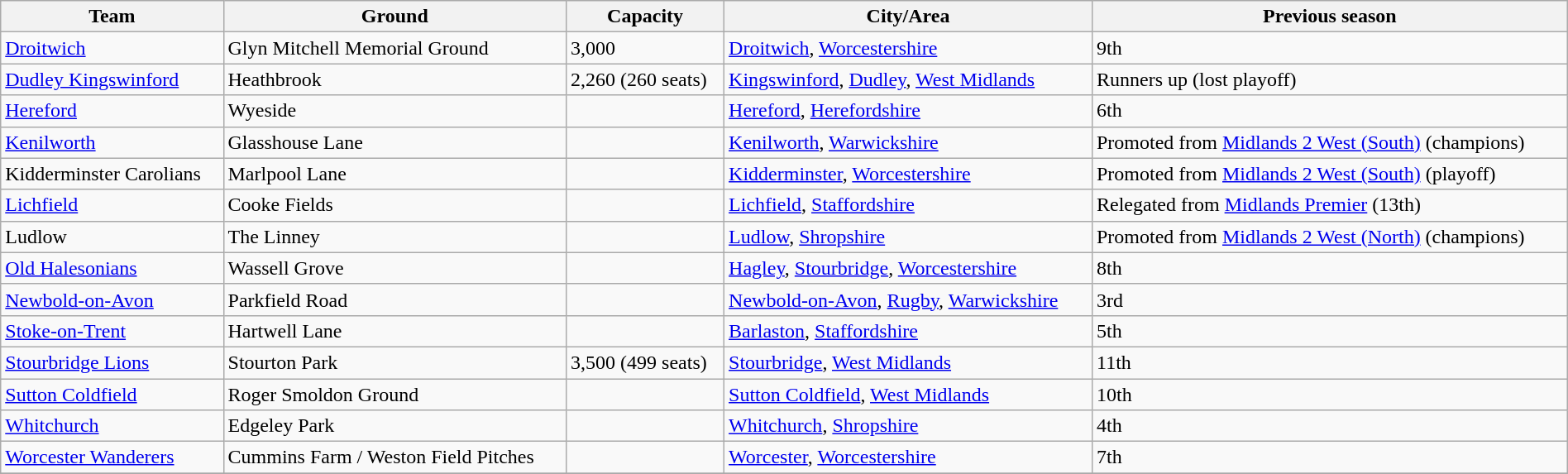<table class="wikitable sortable" width=100%>
<tr>
<th>Team</th>
<th>Ground</th>
<th>Capacity</th>
<th>City/Area</th>
<th>Previous season</th>
</tr>
<tr>
<td><a href='#'>Droitwich</a></td>
<td>Glyn Mitchell Memorial Ground</td>
<td>3,000</td>
<td><a href='#'>Droitwich</a>, <a href='#'>Worcestershire</a></td>
<td>9th</td>
</tr>
<tr>
<td><a href='#'>Dudley Kingswinford</a></td>
<td>Heathbrook</td>
<td>2,260 (260 seats)</td>
<td><a href='#'>Kingswinford</a>, <a href='#'>Dudley</a>, <a href='#'>West Midlands</a></td>
<td>Runners up (lost playoff)</td>
</tr>
<tr>
<td><a href='#'>Hereford</a></td>
<td>Wyeside</td>
<td></td>
<td><a href='#'>Hereford</a>, <a href='#'>Herefordshire</a></td>
<td>6th</td>
</tr>
<tr>
<td><a href='#'>Kenilworth</a></td>
<td>Glasshouse Lane</td>
<td></td>
<td><a href='#'>Kenilworth</a>, <a href='#'>Warwickshire</a></td>
<td>Promoted from <a href='#'>Midlands 2 West (South)</a> (champions)</td>
</tr>
<tr>
<td>Kidderminster Carolians</td>
<td>Marlpool Lane</td>
<td></td>
<td><a href='#'>Kidderminster</a>, <a href='#'>Worcestershire</a></td>
<td>Promoted from <a href='#'>Midlands 2 West (South)</a> (playoff)</td>
</tr>
<tr>
<td><a href='#'>Lichfield</a></td>
<td>Cooke Fields</td>
<td></td>
<td><a href='#'>Lichfield</a>, <a href='#'>Staffordshire</a></td>
<td>Relegated from <a href='#'>Midlands Premier</a> (13th)</td>
</tr>
<tr>
<td>Ludlow</td>
<td>The Linney</td>
<td></td>
<td><a href='#'>Ludlow</a>, <a href='#'>Shropshire</a></td>
<td>Promoted from <a href='#'>Midlands 2 West (North)</a> (champions)</td>
</tr>
<tr>
<td><a href='#'>Old Halesonians</a></td>
<td>Wassell Grove</td>
<td></td>
<td><a href='#'>Hagley</a>, <a href='#'>Stourbridge</a>, <a href='#'>Worcestershire</a></td>
<td>8th</td>
</tr>
<tr>
<td><a href='#'>Newbold-on-Avon</a></td>
<td>Parkfield Road</td>
<td></td>
<td><a href='#'>Newbold-on-Avon</a>, <a href='#'>Rugby</a>, <a href='#'>Warwickshire</a></td>
<td>3rd</td>
</tr>
<tr>
<td><a href='#'>Stoke-on-Trent</a></td>
<td>Hartwell Lane</td>
<td></td>
<td><a href='#'>Barlaston</a>, <a href='#'>Staffordshire</a></td>
<td>5th</td>
</tr>
<tr>
<td><a href='#'>Stourbridge Lions</a></td>
<td>Stourton Park</td>
<td>3,500 (499 seats)</td>
<td><a href='#'>Stourbridge</a>, <a href='#'>West Midlands</a></td>
<td>11th</td>
</tr>
<tr>
<td><a href='#'>Sutton Coldfield</a></td>
<td>Roger Smoldon Ground</td>
<td></td>
<td><a href='#'>Sutton Coldfield</a>, <a href='#'>West Midlands</a></td>
<td>10th</td>
</tr>
<tr>
<td><a href='#'>Whitchurch</a></td>
<td>Edgeley Park</td>
<td></td>
<td><a href='#'>Whitchurch</a>, <a href='#'>Shropshire</a></td>
<td>4th</td>
</tr>
<tr>
<td><a href='#'>Worcester Wanderers</a></td>
<td>Cummins Farm / Weston Field Pitches</td>
<td></td>
<td><a href='#'>Worcester</a>, <a href='#'>Worcestershire</a></td>
<td>7th</td>
</tr>
<tr>
</tr>
</table>
